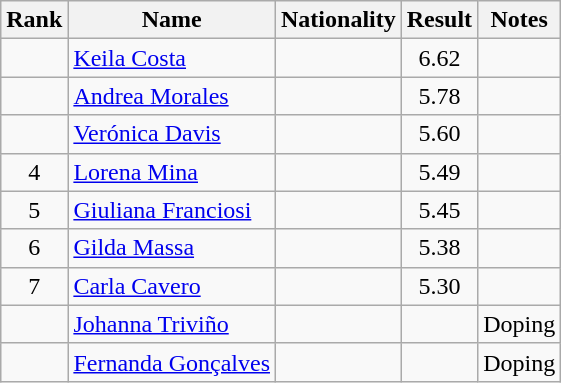<table class="wikitable sortable" style="text-align:center">
<tr>
<th>Rank</th>
<th>Name</th>
<th>Nationality</th>
<th>Result</th>
<th>Notes</th>
</tr>
<tr>
<td></td>
<td align=left><a href='#'>Keila Costa</a></td>
<td align=left></td>
<td>6.62</td>
<td></td>
</tr>
<tr>
<td></td>
<td align=left><a href='#'>Andrea Morales</a></td>
<td align=left></td>
<td>5.78</td>
<td></td>
</tr>
<tr>
<td></td>
<td align=left><a href='#'>Verónica Davis</a></td>
<td align=left></td>
<td>5.60</td>
<td></td>
</tr>
<tr>
<td>4</td>
<td align=left><a href='#'>Lorena Mina</a></td>
<td align=left></td>
<td>5.49</td>
<td></td>
</tr>
<tr>
<td>5</td>
<td align=left><a href='#'>Giuliana Franciosi</a></td>
<td align=left></td>
<td>5.45</td>
<td></td>
</tr>
<tr>
<td>6</td>
<td align=left><a href='#'>Gilda Massa</a></td>
<td align=left></td>
<td>5.38</td>
<td></td>
</tr>
<tr>
<td>7</td>
<td align=left><a href='#'>Carla Cavero</a></td>
<td align=left></td>
<td>5.30</td>
<td></td>
</tr>
<tr>
<td></td>
<td align=left><a href='#'>Johanna Triviño</a></td>
<td align=left></td>
<td></td>
<td>Doping</td>
</tr>
<tr>
<td></td>
<td align=left><a href='#'>Fernanda Gonçalves</a></td>
<td align=left></td>
<td></td>
<td>Doping</td>
</tr>
</table>
